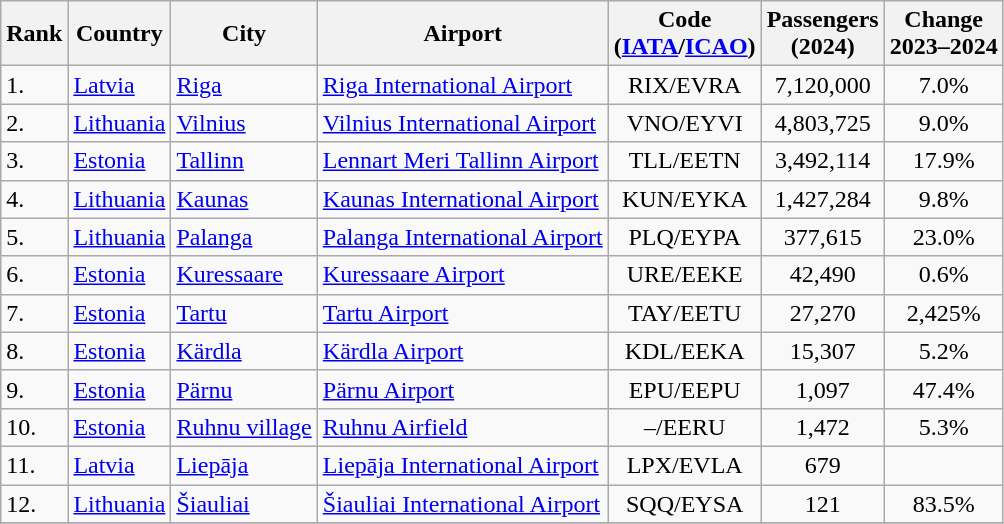<table class="wikitable sortable">
<tr>
<th>Rank</th>
<th>Country</th>
<th>City</th>
<th>Airport</th>
<th>Code<br>(<a href='#'>IATA</a>/<a href='#'>ICAO</a>)</th>
<th>Passengers<br>(2024)</th>
<th>Change<br>2023–2024</th>
</tr>
<tr>
<td>1.</td>
<td> <a href='#'>Latvia</a></td>
<td><a href='#'>Riga</a></td>
<td><a href='#'>Riga International Airport</a></td>
<td align=center>RIX/EVRA</td>
<td align=center>7,120,000</td>
<td align=center>7.0%</td>
</tr>
<tr>
<td>2.</td>
<td> <a href='#'>Lithuania</a></td>
<td><a href='#'>Vilnius</a></td>
<td><a href='#'>Vilnius International Airport</a></td>
<td align=center>VNO/EYVI</td>
<td align=center>4,803,725</td>
<td align=center>9.0%</td>
</tr>
<tr>
<td>3.</td>
<td> <a href='#'>Estonia</a></td>
<td><a href='#'>Tallinn</a></td>
<td><a href='#'>Lennart Meri Tallinn Airport</a></td>
<td align=center>TLL/EETN</td>
<td align=center>3,492,114</td>
<td align=center>17.9%</td>
</tr>
<tr>
<td>4.</td>
<td> <a href='#'>Lithuania</a></td>
<td><a href='#'>Kaunas</a></td>
<td><a href='#'>Kaunas International Airport</a></td>
<td align=center>KUN/EYKA</td>
<td align=center>1,427,284</td>
<td align=center>9.8%</td>
</tr>
<tr>
<td>5.</td>
<td> <a href='#'>Lithuania</a></td>
<td><a href='#'>Palanga</a></td>
<td><a href='#'>Palanga International Airport</a></td>
<td align=center>PLQ/EYPA</td>
<td align=center>377,615</td>
<td align=center>23.0%</td>
</tr>
<tr>
<td>6.</td>
<td> <a href='#'>Estonia</a></td>
<td><a href='#'>Kuressaare</a></td>
<td><a href='#'>Kuressaare Airport</a></td>
<td align=center>URE/EEKE</td>
<td align=center>42,490</td>
<td align=center> 0.6%</td>
</tr>
<tr>
<td>7.</td>
<td> <a href='#'>Estonia</a></td>
<td><a href='#'>Tartu</a></td>
<td><a href='#'>Tartu Airport</a></td>
<td align=center>TAY/EETU</td>
<td align=center>27,270</td>
<td align=center>2,425%</td>
</tr>
<tr>
<td>8.</td>
<td> <a href='#'>Estonia</a></td>
<td><a href='#'>Kärdla</a></td>
<td><a href='#'>Kärdla Airport</a></td>
<td align=center>KDL/EEKA</td>
<td align=center>15,307</td>
<td align=center> 5.2%</td>
</tr>
<tr>
<td>9.</td>
<td> <a href='#'>Estonia</a></td>
<td><a href='#'>Pärnu</a></td>
<td><a href='#'>Pärnu Airport</a></td>
<td align=center>EPU/EEPU</td>
<td align=center>1,097</td>
<td align=center> 47.4%</td>
</tr>
<tr>
<td>10.</td>
<td> <a href='#'>Estonia</a></td>
<td><a href='#'>Ruhnu village</a></td>
<td><a href='#'>Ruhnu Airfield</a></td>
<td align=center>–/EERU</td>
<td align=center>1,472</td>
<td align=center> 5.3%</td>
</tr>
<tr>
<td>11.</td>
<td> <a href='#'>Latvia</a></td>
<td><a href='#'>Liepāja</a></td>
<td><a href='#'>Liepāja International Airport</a></td>
<td align=center>LPX/EVLA</td>
<td align=center>679</td>
<td align="center"></td>
</tr>
<tr>
<td>12.</td>
<td> <a href='#'>Lithuania</a></td>
<td><a href='#'>Šiauliai</a></td>
<td><a href='#'>Šiauliai International Airport</a></td>
<td align=center>SQQ/EYSA</td>
<td align=center>121</td>
<td align=center> 83.5%</td>
</tr>
<tr>
</tr>
</table>
